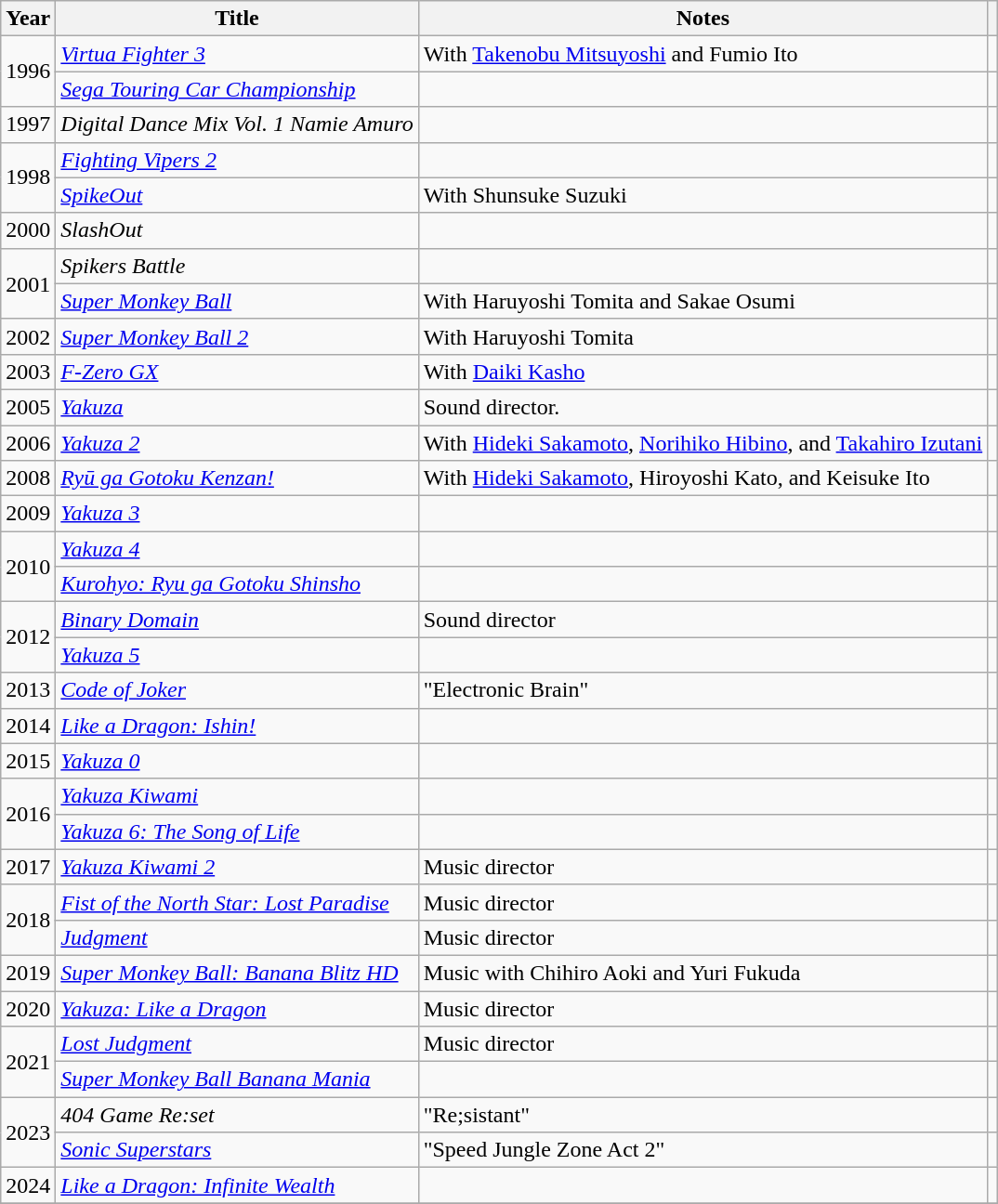<table class="wikitable sortable" width="auto">
<tr>
<th scope="col">Year</th>
<th scope="col">Title</th>
<th scope="col" class="unsortable">Notes</th>
<th scope="col" class="unsortable"></th>
</tr>
<tr>
<td scope="row" rowspan="2">1996</td>
<td><em><a href='#'>Virtua Fighter 3</a></em></td>
<td>With <a href='#'>Takenobu Mitsuyoshi</a> and Fumio Ito</td>
</tr>
<tr>
<td><em><a href='#'>Sega Touring Car Championship</a></em></td>
<td></td>
<td></td>
</tr>
<tr>
<td scope="row">1997</td>
<td><em>Digital Dance Mix Vol. 1 Namie Amuro</em></td>
<td></td>
<td></td>
</tr>
<tr>
<td scope="row" rowspan="2">1998</td>
<td><em><a href='#'>Fighting Vipers 2</a></em></td>
<td></td>
<td></td>
</tr>
<tr>
<td><em><a href='#'>SpikeOut</a></em></td>
<td>With Shunsuke Suzuki</td>
</tr>
<tr>
<td scope="row" rowspan="1">2000</td>
<td><em>SlashOut</em></td>
<td></td>
<td></td>
</tr>
<tr>
<td scope="row" rowspan="2">2001</td>
<td><em>Spikers Battle</em></td>
<td></td>
<td></td>
</tr>
<tr>
<td><em><a href='#'>Super Monkey Ball</a></em></td>
<td>With Haruyoshi Tomita and Sakae Osumi</td>
<td></td>
</tr>
<tr>
<td scope="row" rowspan="1">2002</td>
<td><em><a href='#'>Super Monkey Ball 2</a></em></td>
<td>With Haruyoshi Tomita</td>
<td></td>
</tr>
<tr>
<td scope="row" rowspan="1">2003</td>
<td><em><a href='#'>F-Zero GX</a></em></td>
<td>With <a href='#'>Daiki Kasho</a></td>
<td></td>
</tr>
<tr>
<td scope="row" rowspan="1">2005</td>
<td><em><a href='#'>Yakuza</a></em></td>
<td>Sound director.</td>
<td></td>
</tr>
<tr>
<td scope="row" rowspan="1">2006</td>
<td><em><a href='#'>Yakuza 2</a></em></td>
<td>With <a href='#'>Hideki Sakamoto</a>, <a href='#'>Norihiko Hibino</a>, and <a href='#'>Takahiro Izutani</a></td>
<td></td>
</tr>
<tr>
<td scope="row" rowspan="1">2008</td>
<td><em><a href='#'>Ryū ga Gotoku Kenzan!</a></em></td>
<td>With <a href='#'>Hideki Sakamoto</a>, Hiroyoshi Kato, and Keisuke Ito</td>
<td></td>
</tr>
<tr>
<td scope="row" rowspan="1">2009</td>
<td><em><a href='#'>Yakuza 3</a></em></td>
<td></td>
<td></td>
</tr>
<tr>
<td scope="row" rowspan="2">2010</td>
<td><em><a href='#'>Yakuza 4</a></em></td>
<td></td>
<td></td>
</tr>
<tr>
<td><em><a href='#'>Kurohyo: Ryu ga Gotoku Shinsho</a></em></td>
<td></td>
<td></td>
</tr>
<tr>
<td scope="row" rowspan="2">2012</td>
<td><em><a href='#'>Binary Domain</a></em></td>
<td>Sound director</td>
<td></td>
</tr>
<tr>
<td><em><a href='#'>Yakuza 5</a></em></td>
<td></td>
<td></td>
</tr>
<tr>
<td scope="row">2013</td>
<td><em><a href='#'>Code of Joker</a></em></td>
<td>"Electronic Brain"</td>
<td></td>
</tr>
<tr>
<td scope="row" rowspan="1">2014</td>
<td><em><a href='#'>Like a Dragon: Ishin!</a></em></td>
<td></td>
<td></td>
</tr>
<tr>
<td scope="row" rowspan="1">2015</td>
<td><em><a href='#'>Yakuza 0</a></em></td>
<td></td>
<td></td>
</tr>
<tr>
<td scope="row" rowspan="2">2016</td>
<td><em><a href='#'>Yakuza Kiwami</a></em></td>
<td></td>
<td></td>
</tr>
<tr>
<td><em><a href='#'>Yakuza 6: The Song of Life</a></em></td>
<td></td>
<td></td>
</tr>
<tr>
<td scope="row" rowspan="1">2017</td>
<td><em><a href='#'>Yakuza Kiwami 2</a></em></td>
<td>Music director</td>
<td></td>
</tr>
<tr>
<td scope="row" rowspan="2">2018</td>
<td><em><a href='#'>Fist of the North Star: Lost Paradise</a></em></td>
<td>Music director</td>
<td></td>
</tr>
<tr>
<td><em><a href='#'>Judgment</a></em></td>
<td>Music director</td>
<td></td>
</tr>
<tr>
<td scope="row" rowspan="1">2019</td>
<td><em><a href='#'>Super Monkey Ball: Banana Blitz HD</a></em></td>
<td>Music with Chihiro Aoki and Yuri Fukuda</td>
<td></td>
</tr>
<tr>
<td scope="row" rowspan="1">2020</td>
<td><em><a href='#'>Yakuza: Like a Dragon</a></em></td>
<td>Music director</td>
<td></td>
</tr>
<tr>
<td scope="row" rowspan="2">2021</td>
<td><em><a href='#'>Lost Judgment</a></em></td>
<td>Music director</td>
<td></td>
</tr>
<tr>
<td><em><a href='#'>Super Monkey Ball Banana Mania</a></em></td>
<td></td>
<td></td>
</tr>
<tr>
<td scope="row" rowspan="2">2023</td>
<td><em>404 Game Re:set</em></td>
<td>"Re;sistant"</td>
<td></td>
</tr>
<tr>
<td><em><a href='#'>Sonic Superstars</a></em></td>
<td>"Speed Jungle Zone Act 2"</td>
</tr>
<tr>
<td scope="row">2024</td>
<td><em><a href='#'>Like a Dragon: Infinite Wealth</a></em></td>
<td></td>
<td></td>
</tr>
<tr>
</tr>
</table>
